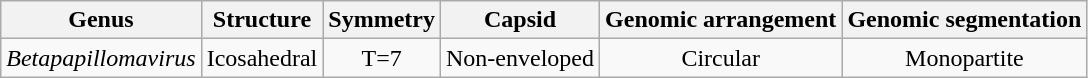<table class="wikitable sortable" style="text-align:center">
<tr>
<th>Genus</th>
<th>Structure</th>
<th>Symmetry</th>
<th>Capsid</th>
<th>Genomic arrangement</th>
<th>Genomic segmentation</th>
</tr>
<tr>
<td><em>Betapapillomavirus</em></td>
<td>Icosahedral</td>
<td>T=7</td>
<td>Non-enveloped</td>
<td>Circular</td>
<td>Monopartite</td>
</tr>
</table>
